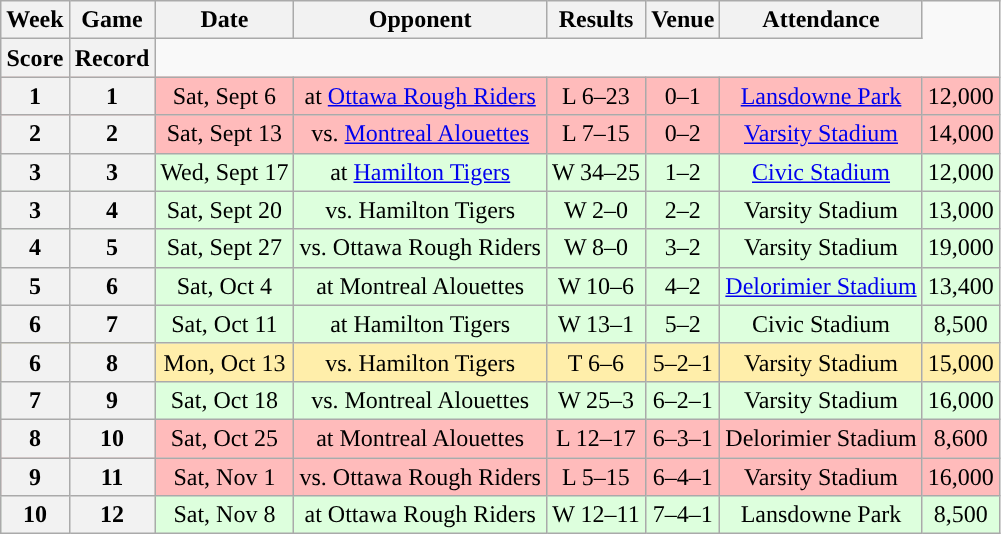<table class="wikitable" style="text-align:center">
<tr>
<th>Week</th>
<th>Game</th>
<th>Date</th>
<th>Opponent</th>
<th>Results</th>
<th>Venue</th>
<th>Attendance</th>
</tr>
<tr>
<th>Score</th>
<th>Record</th>
</tr>
<tr style="background:#ffbbbb">
<th>1</th>
<th>1</th>
<td>Sat, Sept 6</td>
<td>at <a href='#'>Ottawa Rough Riders</a></td>
<td>L 6–23</td>
<td>0–1</td>
<td><a href='#'>Lansdowne Park</a></td>
<td>12,000</td>
</tr>
<tr style="background:#ffbbbb">
<th>2</th>
<th>2</th>
<td>Sat, Sept 13</td>
<td>vs. <a href='#'>Montreal Alouettes</a></td>
<td>L 7–15</td>
<td>0–2</td>
<td><a href='#'>Varsity Stadium</a></td>
<td>14,000</td>
</tr>
<tr style="background:#ddffdd">
<th>3</th>
<th>3</th>
<td>Wed, Sept 17</td>
<td>at <a href='#'>Hamilton Tigers</a></td>
<td>W 34–25</td>
<td>1–2</td>
<td><a href='#'>Civic Stadium</a></td>
<td>12,000</td>
</tr>
<tr style="background:#ddffdd">
<th>3</th>
<th>4</th>
<td>Sat, Sept 20</td>
<td>vs. Hamilton Tigers</td>
<td>W 2–0</td>
<td>2–2</td>
<td>Varsity Stadium</td>
<td>13,000</td>
</tr>
<tr style="background:#ddffdd">
<th>4</th>
<th>5</th>
<td>Sat, Sept 27</td>
<td>vs. Ottawa Rough Riders</td>
<td>W 8–0</td>
<td>3–2</td>
<td>Varsity Stadium</td>
<td>19,000</td>
</tr>
<tr style="background:#ddffdd">
<th>5</th>
<th>6</th>
<td>Sat, Oct 4</td>
<td>at Montreal Alouettes</td>
<td>W 10–6</td>
<td>4–2</td>
<td><a href='#'>Delorimier Stadium</a></td>
<td>13,400</td>
</tr>
<tr style="background:#ddffdd">
<th>6</th>
<th>7</th>
<td>Sat, Oct 11</td>
<td>at Hamilton Tigers</td>
<td>W 13–1</td>
<td>5–2</td>
<td>Civic Stadium</td>
<td>8,500</td>
</tr>
<tr style="background:#ffeeaa">
<th>6</th>
<th>8</th>
<td>Mon, Oct 13</td>
<td>vs. Hamilton Tigers</td>
<td>T 6–6</td>
<td>5–2–1</td>
<td>Varsity Stadium</td>
<td>15,000</td>
</tr>
<tr style="background:#ddffdd">
<th>7</th>
<th>9</th>
<td>Sat, Oct 18</td>
<td>vs. Montreal Alouettes</td>
<td>W 25–3</td>
<td>6–2–1</td>
<td>Varsity Stadium</td>
<td>16,000</td>
</tr>
<tr style="background:#ffbbbb">
<th>8</th>
<th>10</th>
<td>Sat, Oct 25</td>
<td>at Montreal Alouettes</td>
<td>L 12–17</td>
<td>6–3–1</td>
<td>Delorimier Stadium</td>
<td>8,600</td>
</tr>
<tr style="background:#ffbbbb">
<th>9</th>
<th>11</th>
<td>Sat, Nov 1</td>
<td>vs. Ottawa Rough Riders</td>
<td>L 5–15</td>
<td>6–4–1</td>
<td>Varsity Stadium</td>
<td>16,000</td>
</tr>
<tr style="background:#ddffdd">
<th>10</th>
<th>12</th>
<td>Sat, Nov 8</td>
<td>at Ottawa Rough Riders</td>
<td>W 12–11</td>
<td>7–4–1</td>
<td>Lansdowne Park</td>
<td>8,500</td>
</tr>
</table>
